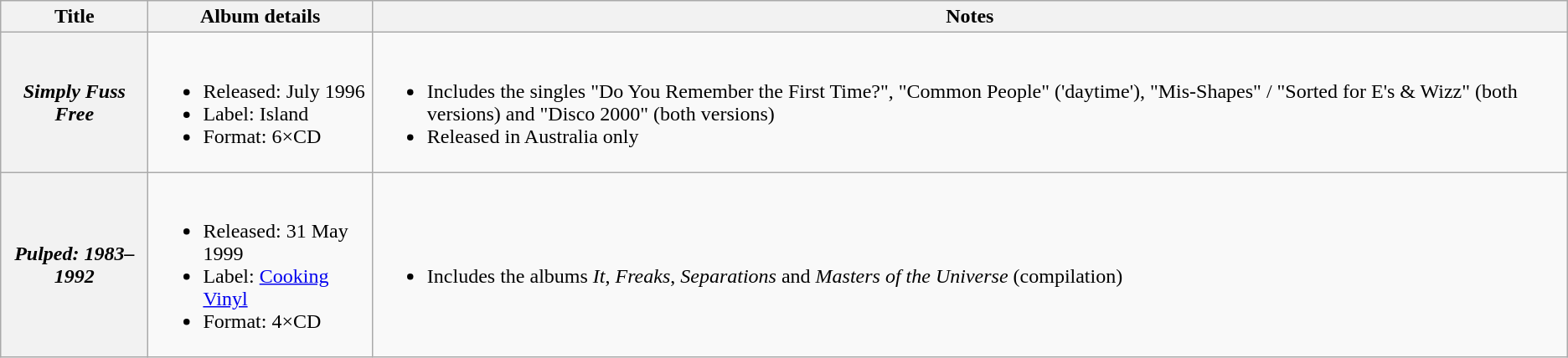<table class="wikitable plainrowheaders">
<tr>
<th scope="col">Title</th>
<th scope="col">Album details</th>
<th scope="col">Notes</th>
</tr>
<tr>
<th scope="row"><em>Simply Fuss Free</em></th>
<td><br><ul><li>Released: July 1996</li><li>Label: Island</li><li>Format: 6×CD</li></ul></td>
<td><br><ul><li>Includes the singles "Do You Remember the First Time?", "Common People" ('daytime'), "Mis-Shapes" / "Sorted for E's & Wizz" (both versions) and "Disco 2000" (both versions)</li><li>Released in Australia only</li></ul></td>
</tr>
<tr>
<th scope="row"><em>Pulped: 1983–1992</em></th>
<td><br><ul><li>Released: 31 May 1999</li><li>Label: <a href='#'>Cooking Vinyl</a> </li><li>Format: 4×CD</li></ul></td>
<td><br><ul><li>Includes the albums <em>It</em>, <em>Freaks</em>, <em>Separations</em> and <em>Masters of the Universe</em> (compilation)</li></ul></td>
</tr>
</table>
